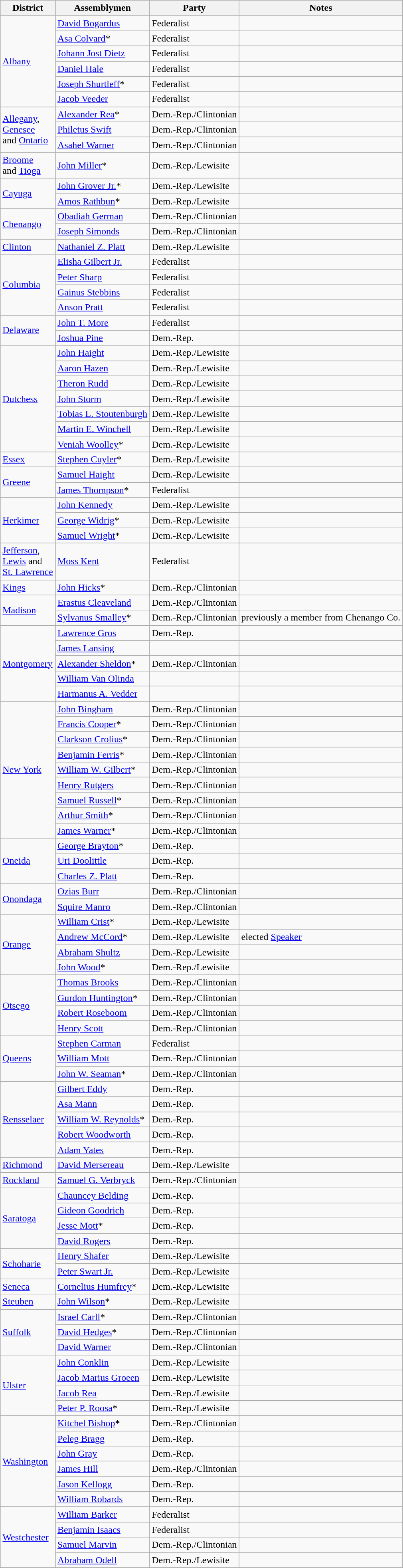<table class=wikitable>
<tr>
<th>District</th>
<th>Assemblymen</th>
<th>Party</th>
<th>Notes</th>
</tr>
<tr>
<td rowspan="6"><a href='#'>Albany</a></td>
<td><a href='#'>David Bogardus</a></td>
<td>Federalist</td>
<td></td>
</tr>
<tr>
<td><a href='#'>Asa Colvard</a>*</td>
<td>Federalist</td>
<td></td>
</tr>
<tr>
<td><a href='#'>Johann Jost Dietz</a></td>
<td>Federalist</td>
<td></td>
</tr>
<tr>
<td><a href='#'>Daniel Hale</a></td>
<td>Federalist</td>
<td></td>
</tr>
<tr>
<td><a href='#'>Joseph Shurtleff</a>*</td>
<td>Federalist</td>
<td></td>
</tr>
<tr>
<td><a href='#'>Jacob Veeder</a></td>
<td>Federalist</td>
<td></td>
</tr>
<tr>
<td rowspan="3"><a href='#'>Allegany</a>, <br> <a href='#'>Genesee</a> <br>and <a href='#'>Ontario</a></td>
<td><a href='#'>Alexander Rea</a>*</td>
<td>Dem.-Rep./Clintonian</td>
<td></td>
</tr>
<tr>
<td><a href='#'>Philetus Swift</a></td>
<td>Dem.-Rep./Clintonian</td>
<td></td>
</tr>
<tr>
<td><a href='#'>Asahel Warner</a></td>
<td>Dem.-Rep./Clintonian</td>
<td></td>
</tr>
<tr>
<td><a href='#'>Broome</a> <br> and <a href='#'>Tioga</a></td>
<td><a href='#'>John Miller</a>*</td>
<td>Dem.-Rep./Lewisite</td>
<td></td>
</tr>
<tr>
<td rowspan="2"><a href='#'>Cayuga</a></td>
<td><a href='#'>John Grover Jr.</a>*</td>
<td>Dem.-Rep./Lewisite</td>
<td></td>
</tr>
<tr>
<td><a href='#'>Amos Rathbun</a>*</td>
<td>Dem.-Rep./Lewisite</td>
<td></td>
</tr>
<tr>
<td rowspan="2"><a href='#'>Chenango</a></td>
<td><a href='#'>Obadiah German</a></td>
<td>Dem.-Rep./Clintonian</td>
<td></td>
</tr>
<tr>
<td><a href='#'>Joseph Simonds</a></td>
<td>Dem.-Rep./Clintonian</td>
<td></td>
</tr>
<tr>
<td><a href='#'>Clinton</a></td>
<td><a href='#'>Nathaniel Z. Platt</a></td>
<td>Dem.-Rep./Lewisite</td>
<td></td>
</tr>
<tr>
<td rowspan="4"><a href='#'>Columbia</a></td>
<td><a href='#'>Elisha Gilbert Jr.</a></td>
<td>Federalist</td>
<td></td>
</tr>
<tr>
<td><a href='#'>Peter Sharp</a></td>
<td>Federalist</td>
<td></td>
</tr>
<tr>
<td><a href='#'>Gainus Stebbins</a></td>
<td>Federalist</td>
<td></td>
</tr>
<tr>
<td><a href='#'>Anson Pratt</a></td>
<td>Federalist</td>
<td></td>
</tr>
<tr>
<td rowspan="2"><a href='#'>Delaware</a></td>
<td><a href='#'>John T. More</a></td>
<td>Federalist</td>
<td></td>
</tr>
<tr>
<td><a href='#'>Joshua Pine</a></td>
<td>Dem.-Rep.</td>
<td></td>
</tr>
<tr>
<td rowspan="7"><a href='#'>Dutchess</a></td>
<td><a href='#'>John Haight</a></td>
<td>Dem.-Rep./Lewisite</td>
<td></td>
</tr>
<tr>
<td><a href='#'>Aaron Hazen</a></td>
<td>Dem.-Rep./Lewisite</td>
<td></td>
</tr>
<tr>
<td><a href='#'>Theron Rudd</a></td>
<td>Dem.-Rep./Lewisite</td>
<td></td>
</tr>
<tr>
<td><a href='#'>John Storm</a></td>
<td>Dem.-Rep./Lewisite</td>
<td></td>
</tr>
<tr>
<td><a href='#'>Tobias L. Stoutenburgh</a></td>
<td>Dem.-Rep./Lewisite</td>
<td></td>
</tr>
<tr>
<td><a href='#'>Martin E. Winchell</a></td>
<td>Dem.-Rep./Lewisite</td>
<td></td>
</tr>
<tr>
<td><a href='#'>Veniah Woolley</a>*</td>
<td>Dem.-Rep./Lewisite</td>
<td></td>
</tr>
<tr>
<td><a href='#'>Essex</a></td>
<td><a href='#'>Stephen Cuyler</a>*</td>
<td>Dem.-Rep./Lewisite</td>
<td></td>
</tr>
<tr>
<td rowspan="2"><a href='#'>Greene</a></td>
<td><a href='#'>Samuel Haight</a></td>
<td>Dem.-Rep./Lewisite</td>
<td></td>
</tr>
<tr>
<td><a href='#'>James Thompson</a>*</td>
<td>Federalist</td>
<td></td>
</tr>
<tr>
<td rowspan="3"><a href='#'>Herkimer</a></td>
<td><a href='#'>John Kennedy</a></td>
<td>Dem.-Rep./Lewisite</td>
<td></td>
</tr>
<tr>
<td><a href='#'>George Widrig</a>*</td>
<td>Dem.-Rep./Lewisite</td>
<td></td>
</tr>
<tr>
<td><a href='#'>Samuel Wright</a>*</td>
<td>Dem.-Rep./Lewisite</td>
<td></td>
</tr>
<tr>
<td><a href='#'>Jefferson</a>, <br><a href='#'>Lewis</a> and <br><a href='#'>St. Lawrence</a></td>
<td><a href='#'>Moss Kent</a></td>
<td>Federalist</td>
<td></td>
</tr>
<tr>
<td><a href='#'>Kings</a></td>
<td><a href='#'>John Hicks</a>*</td>
<td>Dem.-Rep./Clintonian</td>
<td></td>
</tr>
<tr>
<td rowspan="2"><a href='#'>Madison</a></td>
<td><a href='#'>Erastus Cleaveland</a></td>
<td>Dem.-Rep./Clintonian</td>
<td></td>
</tr>
<tr>
<td><a href='#'>Sylvanus Smalley</a>*</td>
<td>Dem.-Rep./Clintonian</td>
<td>previously a member from Chenango Co.</td>
</tr>
<tr>
<td rowspan="5"><a href='#'>Montgomery</a></td>
<td><a href='#'>Lawrence Gros</a></td>
<td>Dem.-Rep.</td>
<td></td>
</tr>
<tr>
<td><a href='#'>James Lansing</a></td>
<td></td>
<td></td>
</tr>
<tr>
<td><a href='#'>Alexander Sheldon</a>*</td>
<td>Dem.-Rep./Clintonian</td>
<td></td>
</tr>
<tr>
<td><a href='#'>William Van Olinda</a></td>
<td></td>
<td></td>
</tr>
<tr>
<td><a href='#'>Harmanus A. Vedder</a></td>
<td></td>
<td></td>
</tr>
<tr>
<td rowspan="9"><a href='#'>New York</a></td>
<td><a href='#'>John Bingham</a></td>
<td>Dem.-Rep./Clintonian</td>
<td></td>
</tr>
<tr>
<td><a href='#'>Francis Cooper</a>*</td>
<td>Dem.-Rep./Clintonian</td>
<td></td>
</tr>
<tr>
<td><a href='#'>Clarkson Crolius</a>*</td>
<td>Dem.-Rep./Clintonian</td>
<td></td>
</tr>
<tr>
<td><a href='#'>Benjamin Ferris</a>*</td>
<td>Dem.-Rep./Clintonian</td>
<td></td>
</tr>
<tr>
<td><a href='#'>William W. Gilbert</a>*</td>
<td>Dem.-Rep./Clintonian</td>
<td></td>
</tr>
<tr>
<td><a href='#'>Henry Rutgers</a></td>
<td>Dem.-Rep./Clintonian</td>
<td></td>
</tr>
<tr>
<td><a href='#'>Samuel Russell</a>*</td>
<td>Dem.-Rep./Clintonian</td>
<td></td>
</tr>
<tr>
<td><a href='#'>Arthur Smith</a>*</td>
<td>Dem.-Rep./Clintonian</td>
<td></td>
</tr>
<tr>
<td><a href='#'>James Warner</a>*</td>
<td>Dem.-Rep./Clintonian</td>
<td></td>
</tr>
<tr>
<td rowspan="3"><a href='#'>Oneida</a></td>
<td><a href='#'>George Brayton</a>*</td>
<td>Dem.-Rep.</td>
<td></td>
</tr>
<tr>
<td><a href='#'>Uri Doolittle</a></td>
<td>Dem.-Rep.</td>
<td></td>
</tr>
<tr>
<td><a href='#'>Charles Z. Platt</a></td>
<td>Dem.-Rep.</td>
<td></td>
</tr>
<tr>
<td rowspan="2"><a href='#'>Onondaga</a></td>
<td><a href='#'>Ozias Burr</a></td>
<td>Dem.-Rep./Clintonian</td>
<td></td>
</tr>
<tr>
<td><a href='#'>Squire Manro</a></td>
<td>Dem.-Rep./Clintonian</td>
<td></td>
</tr>
<tr>
<td rowspan="4"><a href='#'>Orange</a></td>
<td><a href='#'>William Crist</a>*</td>
<td>Dem.-Rep./Lewisite</td>
<td></td>
</tr>
<tr>
<td><a href='#'>Andrew McCord</a>*</td>
<td>Dem.-Rep./Lewisite</td>
<td>elected <a href='#'>Speaker</a></td>
</tr>
<tr>
<td><a href='#'>Abraham Shultz</a></td>
<td>Dem.-Rep./Lewisite</td>
<td></td>
</tr>
<tr>
<td><a href='#'>John Wood</a>*</td>
<td>Dem.-Rep./Lewisite</td>
<td></td>
</tr>
<tr>
<td rowspan="4"><a href='#'>Otsego</a></td>
<td><a href='#'>Thomas Brooks</a></td>
<td>Dem.-Rep./Clintonian</td>
<td></td>
</tr>
<tr>
<td><a href='#'>Gurdon Huntington</a>*</td>
<td>Dem.-Rep./Clintonian</td>
<td></td>
</tr>
<tr>
<td><a href='#'>Robert Roseboom</a></td>
<td>Dem.-Rep./Clintonian</td>
<td></td>
</tr>
<tr>
<td><a href='#'>Henry Scott</a></td>
<td>Dem.-Rep./Clintonian</td>
<td></td>
</tr>
<tr>
<td rowspan="3"><a href='#'>Queens</a></td>
<td><a href='#'>Stephen Carman</a></td>
<td>Federalist</td>
<td></td>
</tr>
<tr>
<td><a href='#'>William Mott</a></td>
<td>Dem.-Rep./Clintonian</td>
<td></td>
</tr>
<tr>
<td><a href='#'>John W. Seaman</a>*</td>
<td>Dem.-Rep./Clintonian</td>
<td></td>
</tr>
<tr>
<td rowspan="5"><a href='#'>Rensselaer</a></td>
<td><a href='#'>Gilbert Eddy</a></td>
<td>Dem.-Rep.</td>
<td></td>
</tr>
<tr>
<td><a href='#'>Asa Mann</a></td>
<td>Dem.-Rep.</td>
<td></td>
</tr>
<tr>
<td><a href='#'>William W. Reynolds</a>*</td>
<td>Dem.-Rep.</td>
<td></td>
</tr>
<tr>
<td><a href='#'>Robert Woodworth</a></td>
<td>Dem.-Rep.</td>
<td></td>
</tr>
<tr>
<td><a href='#'>Adam Yates</a></td>
<td>Dem.-Rep.</td>
<td></td>
</tr>
<tr>
<td><a href='#'>Richmond</a></td>
<td><a href='#'>David Mersereau</a></td>
<td>Dem.-Rep./Lewisite</td>
<td></td>
</tr>
<tr>
<td><a href='#'>Rockland</a></td>
<td><a href='#'>Samuel G. Verbryck</a></td>
<td>Dem.-Rep./Clintonian</td>
<td></td>
</tr>
<tr>
<td rowspan="4"><a href='#'>Saratoga</a></td>
<td><a href='#'>Chauncey Belding</a></td>
<td>Dem.-Rep.</td>
<td></td>
</tr>
<tr>
<td><a href='#'>Gideon Goodrich</a></td>
<td>Dem.-Rep.</td>
<td></td>
</tr>
<tr>
<td><a href='#'>Jesse Mott</a>*</td>
<td>Dem.-Rep.</td>
<td></td>
</tr>
<tr>
<td><a href='#'>David Rogers</a></td>
<td>Dem.-Rep.</td>
<td></td>
</tr>
<tr>
<td rowspan="2"><a href='#'>Schoharie</a></td>
<td><a href='#'>Henry Shafer</a></td>
<td>Dem.-Rep./Lewisite</td>
<td></td>
</tr>
<tr>
<td><a href='#'>Peter Swart Jr.</a></td>
<td>Dem.-Rep./Lewisite</td>
<td></td>
</tr>
<tr>
<td><a href='#'>Seneca</a></td>
<td><a href='#'>Cornelius Humfrey</a>*</td>
<td>Dem.-Rep./Lewisite</td>
<td></td>
</tr>
<tr>
<td><a href='#'>Steuben</a></td>
<td><a href='#'>John Wilson</a>*</td>
<td>Dem.-Rep./Lewisite</td>
<td></td>
</tr>
<tr>
<td rowspan="3"><a href='#'>Suffolk</a></td>
<td><a href='#'>Israel Carll</a>*</td>
<td>Dem.-Rep./Clintonian</td>
<td></td>
</tr>
<tr>
<td><a href='#'>David Hedges</a>*</td>
<td>Dem.-Rep./Clintonian</td>
<td></td>
</tr>
<tr>
<td><a href='#'>David Warner</a></td>
<td>Dem.-Rep./Clintonian</td>
<td></td>
</tr>
<tr>
<td rowspan="4"><a href='#'>Ulster</a></td>
<td><a href='#'>John Conklin</a></td>
<td>Dem.-Rep./Lewisite</td>
<td></td>
</tr>
<tr>
<td><a href='#'>Jacob Marius Groeen</a></td>
<td>Dem.-Rep./Lewisite</td>
<td></td>
</tr>
<tr>
<td><a href='#'>Jacob Rea</a></td>
<td>Dem.-Rep./Lewisite</td>
<td></td>
</tr>
<tr>
<td><a href='#'>Peter P. Roosa</a>*</td>
<td>Dem.-Rep./Lewisite</td>
<td></td>
</tr>
<tr>
<td rowspan="6"><a href='#'>Washington</a></td>
<td><a href='#'>Kitchel Bishop</a>*</td>
<td>Dem.-Rep./Clintonian</td>
<td></td>
</tr>
<tr>
<td><a href='#'>Peleg Bragg</a></td>
<td>Dem.-Rep.</td>
<td></td>
</tr>
<tr>
<td><a href='#'>John Gray</a></td>
<td>Dem.-Rep.</td>
<td></td>
</tr>
<tr>
<td><a href='#'>James Hill</a></td>
<td>Dem.-Rep./Clintonian</td>
<td></td>
</tr>
<tr>
<td><a href='#'>Jason Kellogg</a></td>
<td>Dem.-Rep.</td>
<td></td>
</tr>
<tr>
<td><a href='#'>William Robards</a></td>
<td>Dem.-Rep.</td>
<td></td>
</tr>
<tr>
<td rowspan="4"><a href='#'>Westchester</a></td>
<td><a href='#'>William Barker</a></td>
<td>Federalist</td>
<td></td>
</tr>
<tr>
<td><a href='#'>Benjamin Isaacs</a></td>
<td>Federalist</td>
<td></td>
</tr>
<tr>
<td><a href='#'>Samuel Marvin</a></td>
<td>Dem.-Rep./Clintonian</td>
<td></td>
</tr>
<tr>
<td><a href='#'>Abraham Odell</a></td>
<td>Dem.-Rep./Lewisite</td>
<td></td>
</tr>
<tr>
</tr>
</table>
